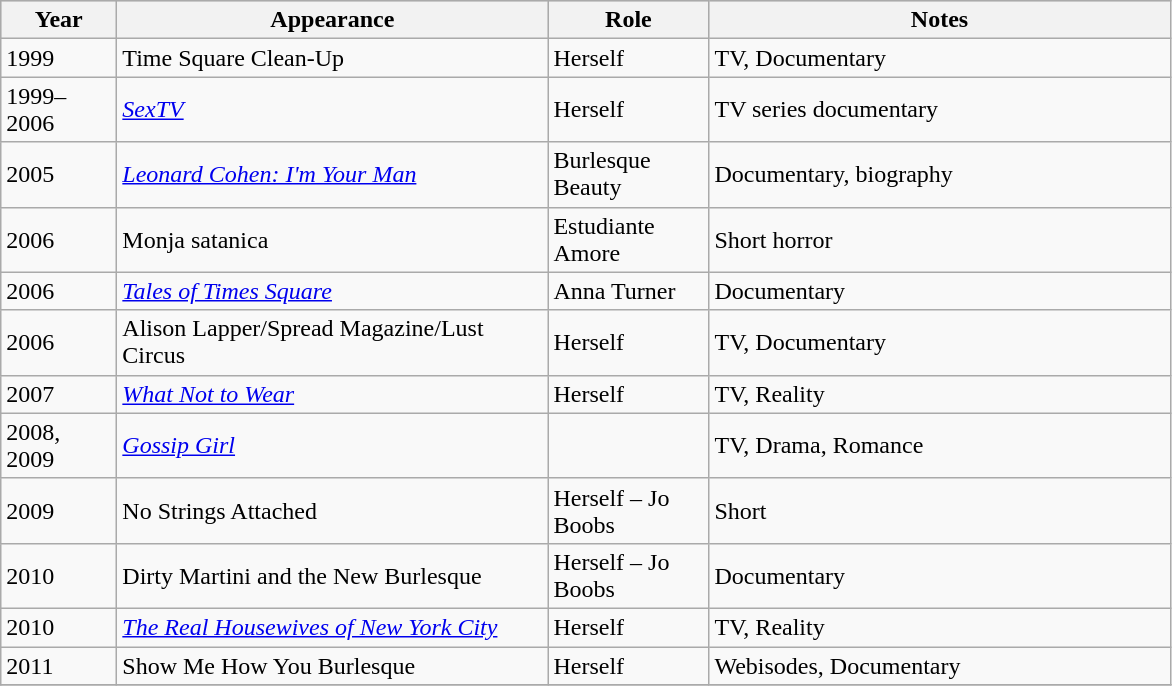<table class="wikitable plainrowheaders sortable" cellpadding="3">
<tr bgcolor="#CCCCCC">
<th scope="col" width="70">Year</th>
<th scope="col" class="unsortable" width="280">Appearance</th>
<th scope="col" class="unsortable" width="100">Role</th>
<th scope="col" class="unsortable" width="300">Notes</th>
</tr>
<tr>
<td rowspan="1">1999</td>
<td>Time Square Clean-Up</td>
<td>Herself</td>
<td>TV, Documentary</td>
</tr>
<tr>
<td rowspan="1">1999–2006</td>
<td><em><a href='#'>SexTV</a></em></td>
<td>Herself</td>
<td>TV series documentary</td>
</tr>
<tr>
<td rowspan="1">2005</td>
<td><em><a href='#'>Leonard Cohen: I'm Your Man</a></em></td>
<td>Burlesque Beauty</td>
<td>Documentary, biography</td>
</tr>
<tr>
<td rowspan="1">2006</td>
<td>Monja satanica</td>
<td>Estudiante Amore</td>
<td>Short horror</td>
</tr>
<tr>
<td rowspan="1">2006</td>
<td><a href='#'><em>Tales of Times Square</em></a></td>
<td>Anna Turner</td>
<td>Documentary</td>
</tr>
<tr>
<td rowspan="1">2006</td>
<td>Alison Lapper/Spread Magazine/Lust Circus</td>
<td>Herself</td>
<td>TV, Documentary</td>
</tr>
<tr>
<td rowspan="1">2007</td>
<td><a href='#'><em>What Not to Wear</em></a></td>
<td>Herself</td>
<td>TV, Reality</td>
</tr>
<tr>
<td rowspan="1">2008, 2009</td>
<td><em><a href='#'>Gossip Girl</a></em></td>
<td></td>
<td>TV, Drama, Romance</td>
</tr>
<tr>
<td rowspan="1">2009</td>
<td>No Strings Attached</td>
<td>Herself – Jo Boobs</td>
<td>Short</td>
</tr>
<tr>
<td rowspan="1">2010</td>
<td>Dirty Martini and the New Burlesque</td>
<td>Herself – Jo Boobs</td>
<td>Documentary</td>
</tr>
<tr>
<td rowspan="1">2010</td>
<td><em><a href='#'>The Real Housewives of New York City</a></em></td>
<td>Herself</td>
<td>TV, Reality</td>
</tr>
<tr>
<td rowspan="1">2011</td>
<td>Show Me How You Burlesque</td>
<td>Herself</td>
<td>Webisodes, Documentary</td>
</tr>
<tr |>
</tr>
</table>
